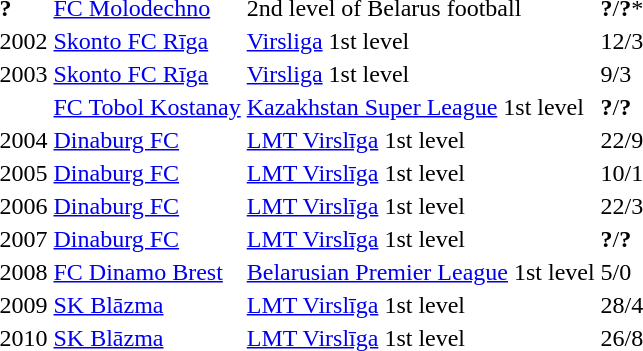<table>
<tr>
<td><strong>?</strong></td>
<td><a href='#'>FC Molodechno</a></td>
<td>2nd level of Belarus football</td>
<td><strong>?</strong>/<strong>?</strong>*</td>
</tr>
<tr>
<td>2002</td>
<td><a href='#'>Skonto FC Rīga</a></td>
<td><a href='#'>Virsliga</a> 1st level</td>
<td>12/3</td>
</tr>
<tr>
<td>2003</td>
<td><a href='#'>Skonto FC Rīga</a></td>
<td><a href='#'>Virsliga</a> 1st level</td>
<td>9/3</td>
</tr>
<tr>
<td></td>
<td><a href='#'>FC Tobol Kostanay</a></td>
<td><a href='#'>Kazakhstan Super League</a> 1st level</td>
<td><strong>?</strong>/<strong>?</strong></td>
</tr>
<tr>
<td>2004</td>
<td><a href='#'>Dinaburg FC</a></td>
<td><a href='#'>LMT Virslīga</a> 1st level</td>
<td>22/9</td>
</tr>
<tr>
<td>2005</td>
<td><a href='#'>Dinaburg FC</a></td>
<td><a href='#'>LMT Virslīga</a> 1st level</td>
<td>10/1</td>
</tr>
<tr>
<td>2006</td>
<td><a href='#'>Dinaburg FC</a></td>
<td><a href='#'>LMT Virslīga</a> 1st level</td>
<td>22/3</td>
</tr>
<tr>
<td>2007</td>
<td><a href='#'>Dinaburg FC</a></td>
<td><a href='#'>LMT Virslīga</a> 1st level</td>
<td><strong>?</strong>/<strong>?</strong></td>
</tr>
<tr>
<td>2008</td>
<td><a href='#'>FC Dinamo Brest</a></td>
<td><a href='#'>Belarusian Premier League</a> 1st level</td>
<td>5/0</td>
</tr>
<tr>
<td>2009</td>
<td><a href='#'>SK Blāzma</a></td>
<td><a href='#'>LMT Virslīga</a> 1st level</td>
<td>28/4</td>
</tr>
<tr>
<td>2010</td>
<td><a href='#'>SK Blāzma</a></td>
<td><a href='#'>LMT Virslīga</a> 1st level</td>
<td>26/8</td>
</tr>
</table>
